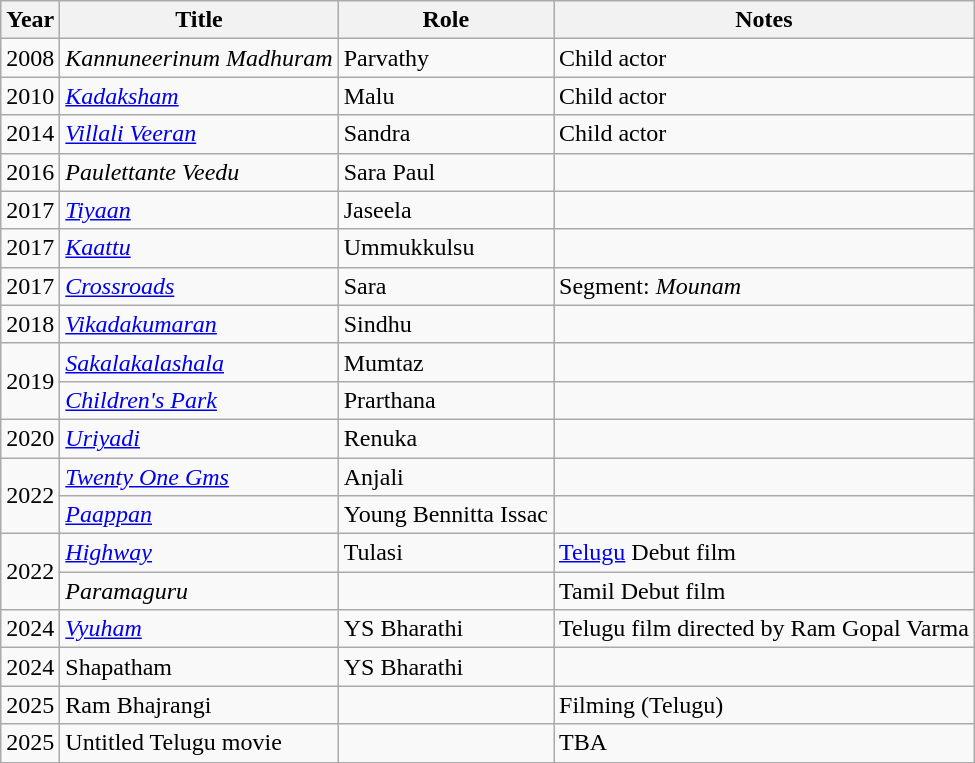<table class="wikitable">
<tr>
<th>Year</th>
<th>Title</th>
<th>Role</th>
<th>Notes</th>
</tr>
<tr>
<td>2008</td>
<td><em>Kannuneerinum Madhuram</em></td>
<td>Parvathy</td>
<td>Child actor</td>
</tr>
<tr>
<td>2010</td>
<td><em><a href='#'>Kadaksham</a></em></td>
<td>Malu</td>
<td>Child actor</td>
</tr>
<tr>
<td>2014</td>
<td><em><a href='#'>Villali Veeran</a></em></td>
<td>Sandra</td>
<td>Child actor</td>
</tr>
<tr>
<td>2016</td>
<td><em>Paulettante Veedu</em></td>
<td>Sara Paul</td>
<td></td>
</tr>
<tr>
<td>2017</td>
<td><em><a href='#'>Tiyaan</a></em></td>
<td>Jaseela</td>
<td></td>
</tr>
<tr>
<td>2017</td>
<td><em><a href='#'>Kaattu</a></em></td>
<td>Ummukkulsu</td>
<td></td>
</tr>
<tr>
<td>2017</td>
<td><em><a href='#'>Crossroads</a></em></td>
<td>Sara</td>
<td>Segment: <em>Mounam</em></td>
</tr>
<tr>
<td rowspan="">2018</td>
<td><em><a href='#'>Vikadakumaran</a></em></td>
<td>Sindhu</td>
<td></td>
</tr>
<tr>
<td rowspan="2">2019</td>
<td><em><a href='#'>Sakalakalashala</a></em></td>
<td>Mumtaz</td>
<td></td>
</tr>
<tr>
<td><em><a href='#'>Children's Park</a></em></td>
<td>Prarthana</td>
<td></td>
</tr>
<tr>
<td rowspan="1">2020</td>
<td><em><a href='#'>Uriyadi</a></em></td>
<td>Renuka</td>
<td></td>
</tr>
<tr>
<td rowspan="2">2022</td>
<td><em><a href='#'>Twenty One Gms</a></em></td>
<td>Anjali</td>
<td></td>
</tr>
<tr>
<td><em><a href='#'>Paappan</a></em></td>
<td>Young Bennitta Issac</td>
<td></td>
</tr>
<tr>
<td rowspan="2">2022</td>
<td><em><a href='#'>Highway</a></em></td>
<td>Tulasi</td>
<td><a href='#'>Telugu</a> Debut film</td>
</tr>
<tr>
<td><em>Paramaguru</em></td>
<td></td>
<td>Tamil Debut film</td>
</tr>
<tr>
<td>2024</td>
<td><em><a href='#'>Vyuham</a></em></td>
<td>YS Bharathi</td>
<td>Telugu film directed by Ram Gopal Varma</td>
</tr>
<tr>
<td>2024</td>
<td>Shapatham</td>
<td>YS Bharathi</td>
<td></td>
</tr>
<tr>
<td>2025</td>
<td>Ram Bhajrangi</td>
<td></td>
<td>Filming (Telugu)</td>
</tr>
<tr>
<td>2025</td>
<td>Untitled Telugu movie</td>
<td></td>
<td>TBA</td>
</tr>
</table>
